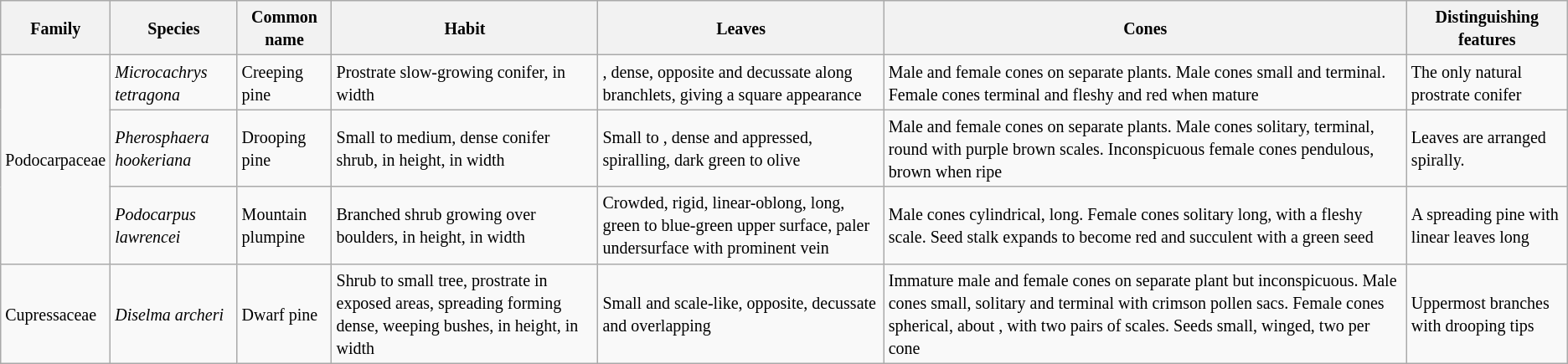<table class="wikitable">
<tr>
<th><small>Family</small></th>
<th><small>Species</small></th>
<th><small>Common name</small></th>
<th><small>Habit</small></th>
<th><small>Leaves</small></th>
<th><small>Cones</small></th>
<th><small>Distinguishing features</small></th>
</tr>
<tr>
<td rowspan="3"><small>Podocarpaceae</small></td>
<td><em><small>Microcachrys tetragona</small></em></td>
<td><small>Creeping pine</small></td>
<td><small>Prostrate slow-growing conifer,  in width </small></td>
<td><small>, dense, opposite and decussate along branchlets, giving a square appearance</small></td>
<td><small>Male and female cones on separate plants. Male cones small and terminal. Female cones terminal and fleshy and red when mature</small></td>
<td><small>The only natural prostrate conifer</small></td>
</tr>
<tr>
<td><em><small>Pherosphaera hookeriana</small></em></td>
<td><small>Drooping pine</small></td>
<td><small>Small to medium, dense conifer shrub,  in height,  in width</small></td>
<td><small>Small to , dense and appressed, spiralling, dark green to olive</small></td>
<td><small>Male and female cones on separate plants. Male cones solitary, terminal, round with purple brown scales. Inconspicuous female cones pendulous, brown when ripe</small></td>
<td><small>Leaves are arranged spirally.</small></td>
</tr>
<tr>
<td><em><small>Podocarpus lawrencei</small></em></td>
<td><small>Mountain plumpine</small></td>
<td><small>Branched shrub growing over boulders,  in height,  in width</small></td>
<td><small>Crowded, rigid, linear-oblong,  long, green to blue-green upper surface, paler undersurface with prominent vein</small></td>
<td><small>Male cones cylindrical,  long. Female cones solitary  long, with a fleshy scale. Seed stalk expands to become red and succulent with a green seed</small></td>
<td><small>A spreading pine with linear leaves  long</small></td>
</tr>
<tr>
<td><small>Cupressaceae</small></td>
<td><em><small>Diselma archeri</small></em></td>
<td><small>Dwarf pine</small></td>
<td><small>Shrub to small tree, prostrate in exposed areas, spreading forming dense, weeping bushes,  in height,  in width</small></td>
<td><small>Small and scale-like, opposite, decussate and overlapping</small></td>
<td><small>Immature male and female cones on separate plant but inconspicuous. Male cones small, solitary and terminal with crimson pollen sacs. Female cones spherical, about , with two pairs of scales. Seeds small, winged, two per cone</small></td>
<td><small>Uppermost branches with drooping tips</small></td>
</tr>
</table>
